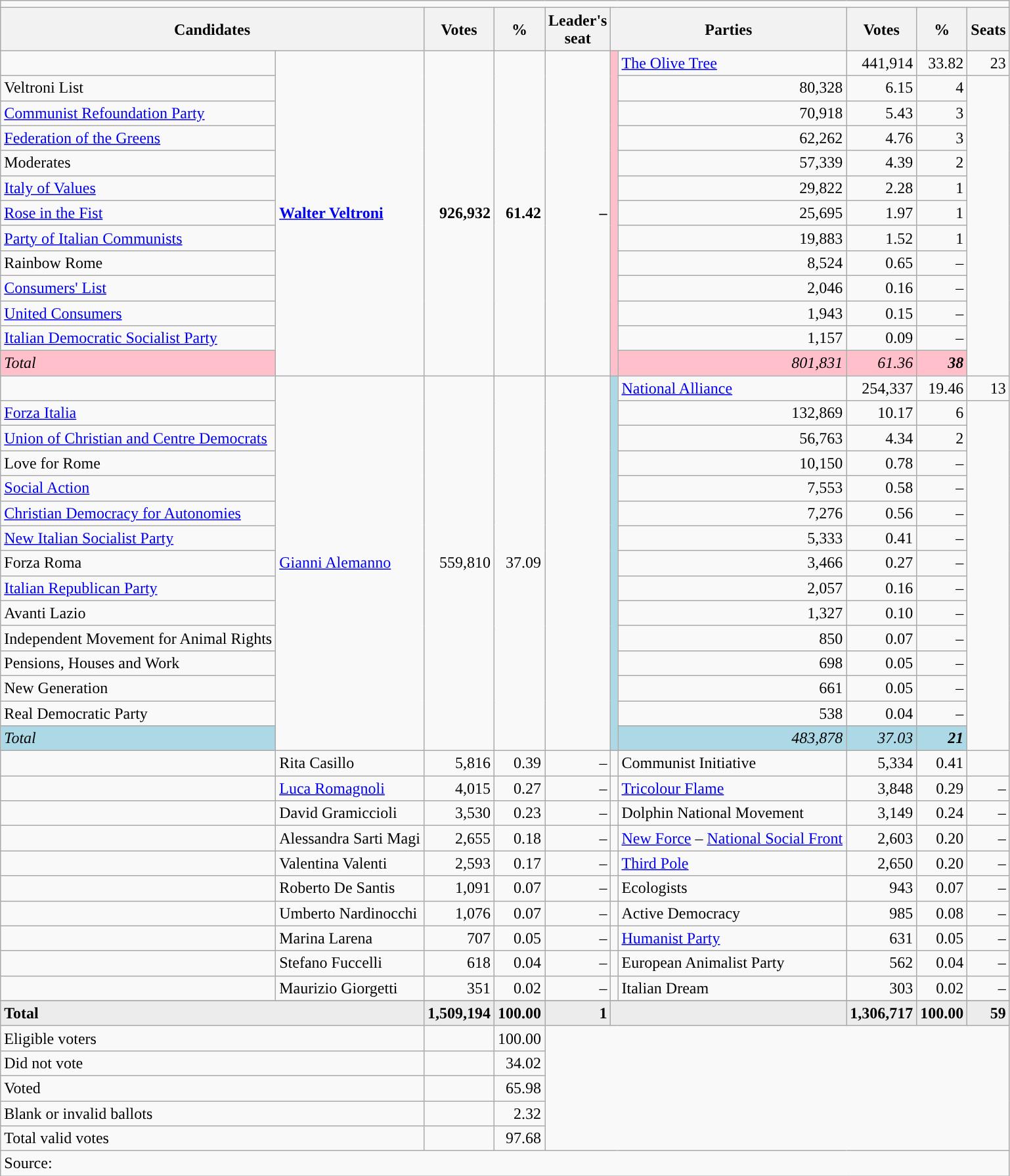<table class="wikitable" style="text-align:left">
<tr>
<td colspan="10"></td>
</tr>
<tr>
<th colspan=2>Candidates</th>
<th>Votes</th>
<th>%</th>
<th>Leader's<br>seat</th>
<th colspan=2>Parties</th>
<th>Votes</th>
<th>%</th>
<th>Seats</th>
</tr>
<tr>
<td></td>
<td rowspan=13><strong><a href='#'>Walter Veltroni</a></strong></td>
<td rowspan=13 align=right><strong>926,932</strong></td>
<td rowspan=13 align=right><strong>61.42</strong></td>
<td rowspan=13 align=right><strong>–</strong></td>
<td rowspan=13 bgcolor=pink></td>
<td><a href='#'>The Olive Tree</a></td>
<td align=right>441,914</td>
<td align=right>33.82</td>
<td align=right>23</td>
</tr>
<tr>
<td>Veltroni List</td>
<td align=right>80,328</td>
<td align=right>6.15</td>
<td align=right>4</td>
</tr>
<tr>
<td><a href='#'>Communist Refoundation Party</a></td>
<td align=right>70,918</td>
<td align=right>5.43</td>
<td align=right>3</td>
</tr>
<tr>
<td><a href='#'>Federation of the Greens</a></td>
<td align=right>62,262</td>
<td align=right>4.76</td>
<td align=right>3</td>
</tr>
<tr>
<td>Moderates</td>
<td align=right>57,339</td>
<td align=right>4.39</td>
<td align=right>2</td>
</tr>
<tr>
<td><a href='#'>Italy of Values</a></td>
<td align=right>29,822</td>
<td align=right>2.28</td>
<td align=right>1</td>
</tr>
<tr>
<td><a href='#'>Rose in the Fist</a></td>
<td align=right>25,695</td>
<td align=right>1.97</td>
<td align=right>1</td>
</tr>
<tr>
<td><a href='#'>Party of Italian Communists</a></td>
<td align=right>19,883</td>
<td align=right>1.52</td>
<td align=right>1</td>
</tr>
<tr>
<td>Rainbow Rome</td>
<td align=right>8,524</td>
<td align=right>0.65</td>
<td align=right>–</td>
</tr>
<tr>
<td><a href='#'>Consumers' List</a></td>
<td align=right>2,046</td>
<td align=right>0.16</td>
<td align=right>–</td>
</tr>
<tr>
<td><a href='#'>United Consumers</a></td>
<td align=right>1,943</td>
<td align=right>0.15</td>
<td align=right>–</td>
</tr>
<tr>
<td><a href='#'>Italian Democratic Socialist Party</a></td>
<td align=right>1,157</td>
<td align=right>0.09</td>
<td align=right>–</td>
</tr>
<tr>
<td bgcolor=pink><em>Total</em></td>
<td bgcolor=pink align=right><em>801,831</em></td>
<td bgcolor=pink align=right><em>61.36</em></td>
<td bgcolor=pink align=right><strong><em>38</em></strong></td>
</tr>
<tr>
<td></td>
<td rowspan=15><a href='#'>Gianni Alemanno</a></td>
<td rowspan=15 align=right>559,810</td>
<td rowspan=15 align=right>37.09</td>
<td rowspan=15 align=right></td>
<td rowspan=15 bgcolor=lightblue></td>
<td><a href='#'>National Alliance</a></td>
<td align=right>254,337</td>
<td align=right>19.46</td>
<td align=right>13</td>
</tr>
<tr>
<td><a href='#'>Forza Italia</a></td>
<td align=right>132,869</td>
<td align=right>10.17</td>
<td align=right>6</td>
</tr>
<tr>
<td><a href='#'>Union of Christian and Centre Democrats</a></td>
<td align=right>56,763</td>
<td align=right>4.34</td>
<td align=right>2</td>
</tr>
<tr>
<td>Love for Rome</td>
<td align=right>10,150</td>
<td align=right>0.78</td>
<td align=right>–</td>
</tr>
<tr>
<td><a href='#'>Social Action</a></td>
<td align=right>7,553</td>
<td align=right>0.58</td>
<td align=right>–</td>
</tr>
<tr>
<td><a href='#'>Christian Democracy for Autonomies</a></td>
<td align=right>7,276</td>
<td align=right>0.56</td>
<td align=right>–</td>
</tr>
<tr>
<td><a href='#'>New Italian Socialist Party</a></td>
<td align=right>5,333</td>
<td align=right>0.41</td>
<td align=right>–</td>
</tr>
<tr>
<td>Forza Roma</td>
<td align=right>3,466</td>
<td align=right>0.27</td>
<td align=right>–</td>
</tr>
<tr>
<td><a href='#'>Italian Republican Party</a></td>
<td align=right>2,057</td>
<td align=right>0.16</td>
<td align=right>–</td>
</tr>
<tr>
<td>Avanti Lazio</td>
<td align=right>1,327</td>
<td align=right>0.10</td>
<td align=right>–</td>
</tr>
<tr>
<td>Independent Movement for Animal Rights</td>
<td align=right>850</td>
<td align=right>0.07</td>
<td align=right>–</td>
</tr>
<tr>
<td>Pensions, Houses and Work</td>
<td align=right>698</td>
<td align=right>0.05</td>
<td align=right>–</td>
</tr>
<tr>
<td>New Generation</td>
<td align=right>661</td>
<td align=right>0.05</td>
<td align=right>–</td>
</tr>
<tr>
<td>Real Democratic Party</td>
<td align=right>538</td>
<td align=right>0.04</td>
<td align=right>–</td>
</tr>
<tr>
<td bgcolor=lightblue><em>Total</em></td>
<td bgcolor=lightblue align=right><em>483,878</em></td>
<td bgcolor=lightblue align=right><em>37.03</em></td>
<td bgcolor=lightblue align=right><strong><em>21</em></strong></td>
</tr>
<tr>
<td></td>
<td>Rita Casillo</td>
<td align=right>5,816</td>
<td align=right>0.39</td>
<td align=right>–</td>
<td></td>
<td>Communist Initiative</td>
<td align=right>5,334</td>
<td align=right>0.41</td>
<td align=right></td>
</tr>
<tr>
<td></td>
<td><a href='#'>Luca Romagnoli</a></td>
<td align=right>4,015</td>
<td align=right>0.27</td>
<td align=right>–</td>
<td></td>
<td><a href='#'>Tricolour Flame</a></td>
<td align=right>3,848</td>
<td align=right>0.29</td>
<td align=right>–</td>
</tr>
<tr>
<td></td>
<td>David Gramiccioli</td>
<td align=right>3,530</td>
<td align=right>0.23</td>
<td align=right>–</td>
<td></td>
<td>Dolphin National Movement</td>
<td align=right>3,149</td>
<td align=right>0.24</td>
<td align=right>–</td>
</tr>
<tr>
<td></td>
<td>Alessandra Sarti Magi</td>
<td align=right>2,655</td>
<td align=right>0.18</td>
<td align=right>–</td>
<td></td>
<td><a href='#'>New Force</a> – <a href='#'>National Social Front</a></td>
<td align=right>2,603</td>
<td align=right>0.20</td>
<td align=right>–</td>
</tr>
<tr>
<td></td>
<td>Valentina Valenti</td>
<td align=right>2,593</td>
<td align=right>0.17</td>
<td align=right>–</td>
<td></td>
<td><a href='#'>Third Pole</a></td>
<td align=right>2,650</td>
<td align=right>0.20</td>
<td align=right>–</td>
</tr>
<tr>
<td></td>
<td>Roberto De Santis</td>
<td align=right>1,091</td>
<td align=right>0.07</td>
<td align=right>–</td>
<td></td>
<td>Ecologists</td>
<td align=right>943</td>
<td align=right>0.07</td>
<td align=right>–</td>
</tr>
<tr>
<td></td>
<td>Umberto Nardinocchi</td>
<td align=right>1,076</td>
<td align=right>0.07</td>
<td align=right>–</td>
<td></td>
<td>Active Democracy</td>
<td align=right>985</td>
<td align=right>0.08</td>
<td align=right>–</td>
</tr>
<tr>
<td></td>
<td>Marina Larena</td>
<td align=right>707</td>
<td align=right>0.05</td>
<td align=right>–</td>
<td></td>
<td><a href='#'>Humanist Party</a></td>
<td align=right>631</td>
<td align=right>0.05</td>
<td align=right>–</td>
</tr>
<tr>
<td></td>
<td>Stefano Fuccelli</td>
<td align=right>618</td>
<td align=right>0.04</td>
<td align=right>–</td>
<td></td>
<td>European Animalist Party</td>
<td align=right>562</td>
<td align=right>0.04</td>
<td align=right>–</td>
</tr>
<tr>
<td></td>
<td>Maurizio Giorgetti</td>
<td align=right>351</td>
<td align=right>0.02</td>
<td align=right>–</td>
<td></td>
<td>Italian Dream</td>
<td align=right>303</td>
<td align=right>0.02</td>
<td align=right>–</td>
</tr>
<tr>
</tr>
<tr bgcolor=ececec>
<td colspan="2"><strong>Total</strong></td>
<td align=right><strong>1,509,194</strong></td>
<td align=right><strong>100.00</strong></td>
<td align=right><strong>1</strong></td>
<td align=right colspan=2></td>
<td align=right><strong>1,306,717</strong></td>
<td align=right><strong>100.00</strong></td>
<td align=right><strong>59</strong></td>
</tr>
<tr>
<td colspan=2>Eligible voters</td>
<td style="text-align: right"></td>
<td style="text-align: right">100.00</td>
<td rowspan=5 colspan=6></td>
</tr>
<tr>
<td colspan=2>Did not vote</td>
<td style="text-align: right"></td>
<td style="text-align: right">34.02</td>
</tr>
<tr>
<td colspan=2>Voted</td>
<td style="text-align: right"></td>
<td style="text-align: right">65.98</td>
</tr>
<tr>
<td colspan=2>Blank or invalid ballots</td>
<td style="text-align: right"></td>
<td style="text-align: right">2.32</td>
</tr>
<tr>
<td colspan=2>Total valid votes</td>
<td style="text-align: right"></td>
<td style="text-align: right">97.68</td>
</tr>
<tr>
<td style="text-align:left;" colspan="10">Source: </td>
</tr>
</table>
